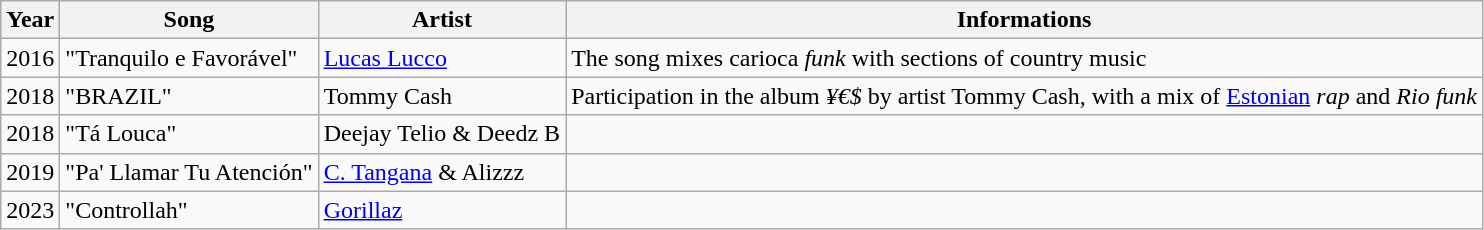<table class="wikitable">
<tr>
<th>Year</th>
<th>Song</th>
<th>Artist</th>
<th>Informations</th>
</tr>
<tr>
<td>2016</td>
<td>"Tranquilo e Favorável"</td>
<td><a href='#'>Lucas Lucco</a></td>
<td>The song mixes carioca <em>funk</em> with sections of country music</td>
</tr>
<tr>
<td>2018</td>
<td>"BRAZIL"</td>
<td>Tommy Cash</td>
<td>Participation in the album <em>¥€$</em> by artist Tommy Cash, with a mix of <a href='#'>Estonian</a> <em>rap</em> and <em>Rio</em> <em>funk</em></td>
</tr>
<tr>
<td>2018</td>
<td>"Tá Louca"</td>
<td>Deejay Telio & Deedz B</td>
<td></td>
</tr>
<tr>
<td>2019</td>
<td>"Pa' Llamar Tu Atención"</td>
<td><a href='#'>C. Tangana</a> & Alizzz</td>
<td></td>
</tr>
<tr>
<td>2023</td>
<td>"Controllah"</td>
<td><a href='#'>Gorillaz</a></td>
<td></td>
</tr>
</table>
